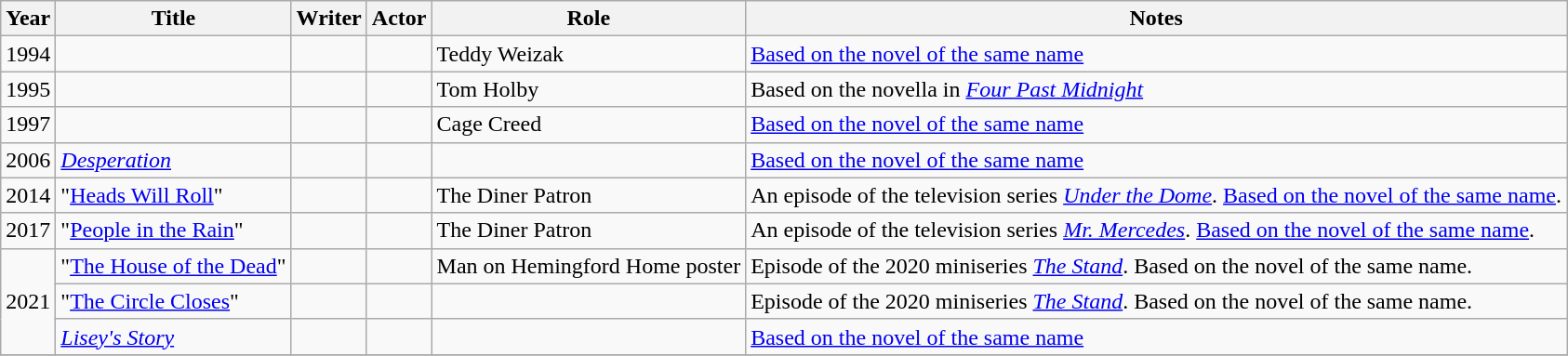<table class="wikitable sortable">
<tr>
<th>Year</th>
<th>Title</th>
<th>Writer</th>
<th>Actor</th>
<th>Role</th>
<th>Notes</th>
</tr>
<tr>
<td>1994</td>
<td></td>
<td></td>
<td></td>
<td>Teddy Weizak</td>
<td><a href='#'>Based on the novel of the same name</a></td>
</tr>
<tr>
<td>1995</td>
<td></td>
<td></td>
<td></td>
<td>Tom Holby</td>
<td>Based on the novella in <em><a href='#'>Four Past Midnight</a></em></td>
</tr>
<tr>
<td>1997</td>
<td></td>
<td></td>
<td></td>
<td>Cage Creed</td>
<td><a href='#'>Based on the novel of the same name</a></td>
</tr>
<tr>
<td>2006</td>
<td><em><a href='#'>Desperation</a></em></td>
<td></td>
<td></td>
<td></td>
<td><a href='#'>Based on the novel of the same name</a></td>
</tr>
<tr>
<td>2014</td>
<td>"<a href='#'>Heads Will Roll</a>"</td>
<td></td>
<td></td>
<td>The Diner Patron</td>
<td>An episode of the television series <em><a href='#'>Under the Dome</a></em>. <a href='#'>Based on the novel of the same name</a>.</td>
</tr>
<tr>
<td>2017</td>
<td>"<a href='#'>People in the Rain</a>"</td>
<td></td>
<td></td>
<td>The Diner Patron</td>
<td>An episode of the television series <em><a href='#'>Mr. Mercedes</a></em>. <a href='#'>Based on the novel of the same name</a>.</td>
</tr>
<tr>
<td rowspan="3">2021</td>
<td>"<a href='#'>The House of the Dead</a>"</td>
<td></td>
<td></td>
<td>Man on Hemingford Home poster</td>
<td>Episode of the 2020 miniseries <em><a href='#'>The Stand</a></em>. Based on the novel of the same name.</td>
</tr>
<tr>
<td>"<a href='#'>The Circle Closes</a>"</td>
<td></td>
<td></td>
<td></td>
<td>Episode of the 2020 miniseries <em><a href='#'>The Stand</a></em>. Based on the novel of the same name.</td>
</tr>
<tr>
<td><em><a href='#'>Lisey's Story</a></em></td>
<td></td>
<td></td>
<td></td>
<td><a href='#'>Based on the novel of the same name</a></td>
</tr>
<tr>
</tr>
</table>
